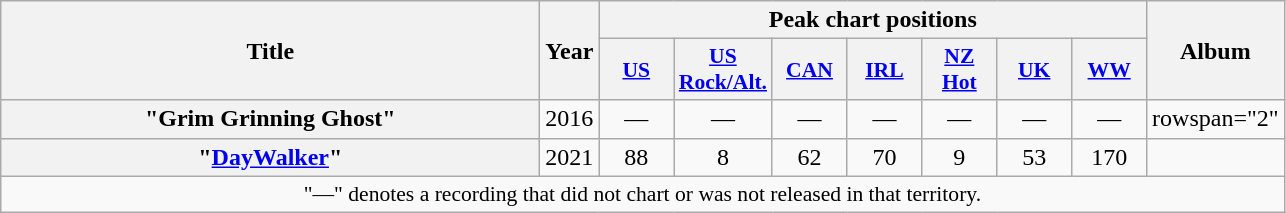<table class="wikitable plainrowheaders" style="text-align:center;">
<tr>
<th scope="col" rowspan="2" style="width:22em;">Title</th>
<th scope="col" rowspan="2" style="width:1.5em;">Year</th>
<th colspan="7" style="width:11em;">Peak chart positions</th>
<th scope="col" rowspan="2" style="width:5em;">Album</th>
</tr>
<tr>
<th scope="col" style="width:3em;font-size:90%;"><a href='#'>US</a><br></th>
<th scope="col" style="width:3em;font-size:90%;"><a href='#'>US<br>Rock/Alt.</a><br></th>
<th scope="col" style="width:3em;font-size:90%;"><a href='#'>CAN</a><br></th>
<th scope="col" style="width:3em;font-size:90%;"><a href='#'>IRL</a><br></th>
<th scope="col" style="width:3em;font-size:90%;"><a href='#'>NZ Hot</a><br></th>
<th scope="col" style="width:3em;font-size:90%;"><a href='#'>UK</a><br></th>
<th scope="col" style="width:3em;font-size:90%;"><a href='#'>WW</a><br></th>
</tr>
<tr>
<th scope="row">"Grim Grinning Ghost"<br></th>
<td>2016</td>
<td>—</td>
<td>—</td>
<td>—</td>
<td>—</td>
<td>—</td>
<td>—</td>
<td>—</td>
<td>rowspan="2" </td>
</tr>
<tr>
<th scope="row">"<a href='#'>DayWalker</a>"<br></th>
<td>2021</td>
<td>88</td>
<td>8</td>
<td>62</td>
<td>70</td>
<td>9</td>
<td>53</td>
<td>170</td>
</tr>
<tr>
<td colspan="10" style="font-size:90%">"—" denotes a recording that did not chart or was not released in that territory.</td>
</tr>
</table>
